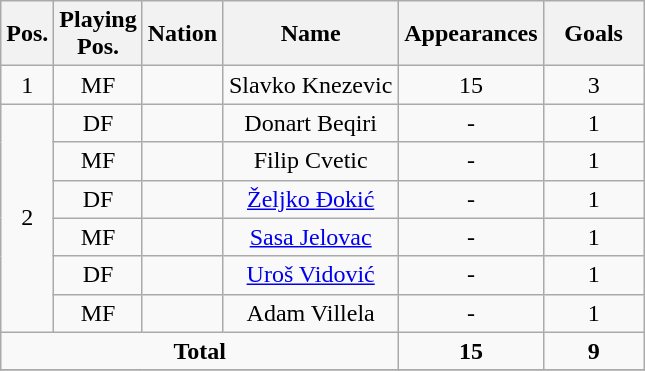<table class="wikitable sortable" style="font-size:100%; text-align:center">
<tr>
<th width=15>Pos.</th>
<th width=15>Playing Pos.</th>
<th width=15>Nation</th>
<th width=110>Name</th>
<th width=50>Appearances</th>
<th width=60>Goals</th>
</tr>
<tr>
<td>1</td>
<td>MF</td>
<td></td>
<td>Slavko Knezevic</td>
<td>15</td>
<td>3</td>
</tr>
<tr>
<td rowspan=6>2</td>
<td>DF</td>
<td></td>
<td>Donart Beqiri</td>
<td>-</td>
<td>1</td>
</tr>
<tr>
<td>MF</td>
<td></td>
<td>Filip Cvetic</td>
<td>-</td>
<td>1</td>
</tr>
<tr>
<td>DF</td>
<td></td>
<td><a href='#'>Željko Đokić</a></td>
<td>-</td>
<td>1</td>
</tr>
<tr>
<td>MF</td>
<td></td>
<td><a href='#'>Sasa Jelovac</a></td>
<td>-</td>
<td>1</td>
</tr>
<tr>
<td>DF</td>
<td></td>
<td><a href='#'>Uroš Vidović</a></td>
<td>-</td>
<td>1</td>
</tr>
<tr>
<td>MF</td>
<td></td>
<td>Adam Villela</td>
<td>-</td>
<td>1</td>
</tr>
<tr>
<td colspan=4><strong>Total</strong></td>
<td><strong>15</strong></td>
<td><strong>9</strong></td>
</tr>
<tr>
</tr>
</table>
